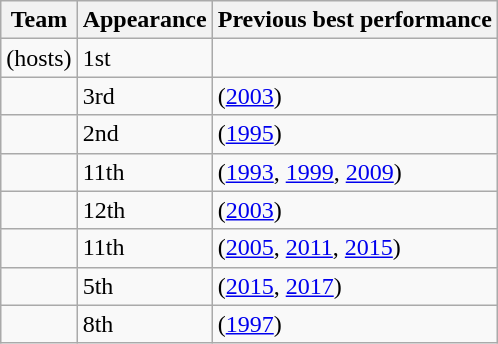<table class="wikitable sortable" style="text-align: left;">
<tr>
<th>Team</th>
<th data-sort-type="number">Appearance</th>
<th>Previous best performance</th>
</tr>
<tr>
<td> (hosts)</td>
<td>1st</td>
<td></td>
</tr>
<tr>
<td></td>
<td>3rd</td>
<td> (<a href='#'>2003</a>)</td>
</tr>
<tr>
<td></td>
<td>2nd</td>
<td> (<a href='#'>1995</a>)</td>
</tr>
<tr>
<td></td>
<td>11th</td>
<td> (<a href='#'>1993</a>, <a href='#'>1999</a>, <a href='#'>2009</a>)</td>
</tr>
<tr>
<td></td>
<td>12th</td>
<td> (<a href='#'>2003</a>)</td>
</tr>
<tr>
<td></td>
<td>11th</td>
<td> (<a href='#'>2005</a>, <a href='#'>2011</a>, <a href='#'>2015</a>)</td>
</tr>
<tr>
<td></td>
<td>5th</td>
<td> (<a href='#'>2015</a>, <a href='#'>2017</a>)</td>
</tr>
<tr>
<td></td>
<td>8th</td>
<td> (<a href='#'>1997</a>)</td>
</tr>
</table>
